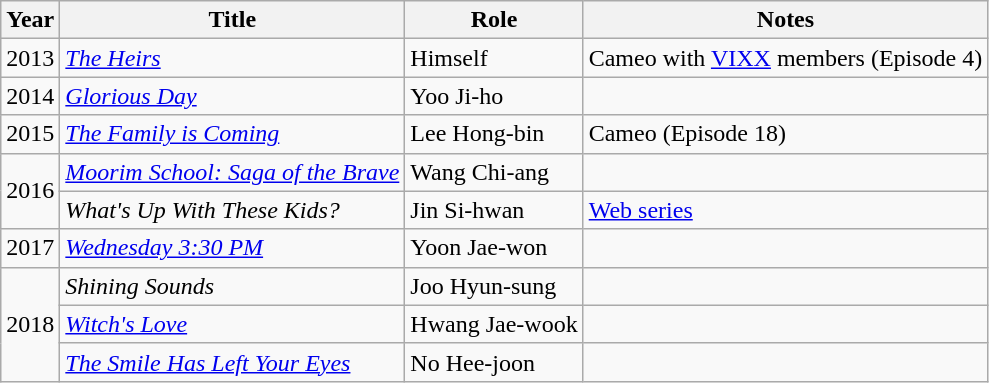<table class="wikitable">
<tr>
<th>Year</th>
<th>Title</th>
<th>Role</th>
<th>Notes</th>
</tr>
<tr>
<td>2013</td>
<td><em><a href='#'>The Heirs</a></em></td>
<td>Himself</td>
<td>Cameo with <a href='#'>VIXX</a> members (Episode 4)</td>
</tr>
<tr>
<td>2014</td>
<td><em><a href='#'>Glorious Day</a></em></td>
<td>Yoo Ji-ho</td>
<td></td>
</tr>
<tr>
<td>2015</td>
<td><em><a href='#'>The Family is Coming</a></em></td>
<td>Lee Hong-bin</td>
<td>Cameo (Episode 18)</td>
</tr>
<tr>
<td rowspan="2">2016</td>
<td><em><a href='#'>Moorim School: Saga of the Brave</a></em></td>
<td>Wang Chi-ang</td>
<td></td>
</tr>
<tr>
<td><em>What's Up With These Kids?</em></td>
<td>Jin Si-hwan</td>
<td><a href='#'>Web series</a></td>
</tr>
<tr>
<td>2017</td>
<td><em><a href='#'>Wednesday 3:30 PM</a></em></td>
<td>Yoon Jae-won</td>
<td></td>
</tr>
<tr>
<td rowspan=3>2018</td>
<td><em>Shining Sounds</em></td>
<td>Joo Hyun-sung</td>
<td></td>
</tr>
<tr>
<td><em><a href='#'>Witch's Love</a></em></td>
<td>Hwang Jae-wook</td>
<td></td>
</tr>
<tr>
<td><em><a href='#'>The Smile Has Left Your Eyes</a></em></td>
<td>No Hee-joon</td>
<td></td>
</tr>
</table>
